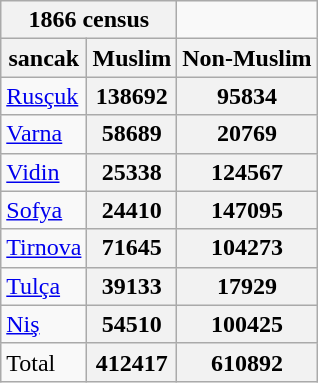<table class="wikitable">
<tr>
<th colspan=2>1866 census</th>
</tr>
<tr>
<th>sancak</th>
<th>Muslim</th>
<th>Non-Muslim</th>
</tr>
<tr>
<td><a href='#'>Rusçuk</a></td>
<th>138692</th>
<th>95834</th>
</tr>
<tr>
<td><a href='#'>Varna</a></td>
<th>58689</th>
<th>20769</th>
</tr>
<tr>
<td><a href='#'>Vidin</a></td>
<th>25338</th>
<th>124567</th>
</tr>
<tr>
<td><a href='#'>Sofya</a></td>
<th>24410</th>
<th>147095</th>
</tr>
<tr>
<td><a href='#'>Tirnova</a></td>
<th>71645</th>
<th>104273</th>
</tr>
<tr>
<td><a href='#'>Tulça</a></td>
<th>39133</th>
<th>17929</th>
</tr>
<tr>
<td><a href='#'>Niş</a></td>
<th>54510</th>
<th>100425</th>
</tr>
<tr>
<td>Total</td>
<th>412417</th>
<th>610892</th>
</tr>
</table>
